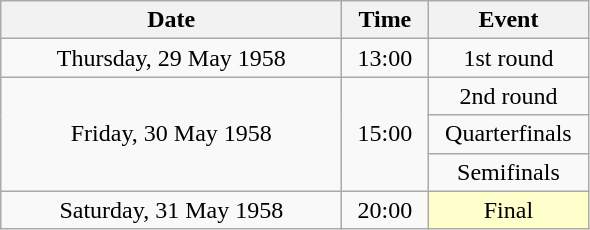<table class = "wikitable" style="text-align:center;">
<tr>
<th width=220>Date</th>
<th width=50>Time</th>
<th width=100>Event</th>
</tr>
<tr>
<td>Thursday, 29 May 1958</td>
<td>13:00</td>
<td>1st round</td>
</tr>
<tr>
<td rowspan=3>Friday, 30 May 1958</td>
<td rowspan=3>15:00</td>
<td>2nd round</td>
</tr>
<tr>
<td>Quarterfinals</td>
</tr>
<tr>
<td>Semifinals</td>
</tr>
<tr>
<td>Saturday, 31 May 1958</td>
<td>20:00</td>
<td bgcolor=ffffcc>Final</td>
</tr>
</table>
